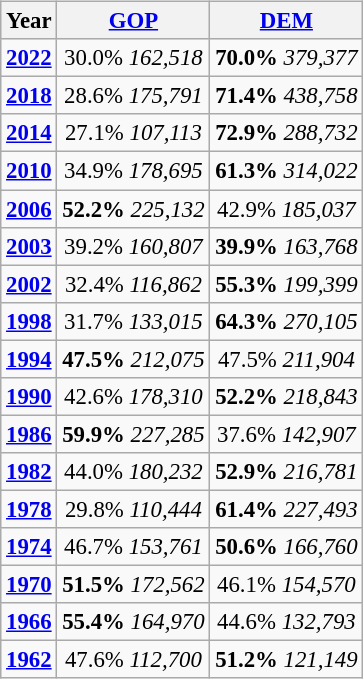<table class="wikitable" class="toccolours" style="float:left; margin-right:1em; font-size:95%;">
<tr>
<th>Year</th>
<th><a href='#'>GOP</a></th>
<th><a href='#'>DEM</a></th>
</tr>
<tr>
<td style="text-align:center;" ><strong><a href='#'>2022</a></strong></td>
<td style="text-align:center;" >30.0% <em>162,518</em></td>
<td style="text-align:center;" ><strong>70.0%</strong> <em>379,377</em></td>
</tr>
<tr>
<td style="text-align:center;" ><strong><a href='#'>2018</a></strong></td>
<td style="text-align:center;" >28.6% <em>175,791</em></td>
<td style="text-align:center;" ><strong>71.4%</strong> <em>438,758</em></td>
</tr>
<tr>
<td style="text-align:center;" ><strong><a href='#'>2014</a></strong></td>
<td style="text-align:center;" >27.1% <em>107,113</em></td>
<td style="text-align:center;" ><strong>72.9%</strong> <em>288,732</em></td>
</tr>
<tr>
<td style="text-align:center;" ><strong><a href='#'>2010</a></strong></td>
<td style="text-align:center;" >34.9% <em>178,695</em></td>
<td style="text-align:center;" ><strong>61.3%</strong> <em>314,022</em></td>
</tr>
<tr>
<td style="text-align:center;" ><strong><a href='#'>2006</a></strong></td>
<td style="text-align:center;" ><strong>52.2%</strong> <em>225,132</em></td>
<td style="text-align:center;" >42.9% <em>185,037</em></td>
</tr>
<tr>
<td style="text-align:center;" ><strong><a href='#'>2003</a></strong></td>
<td style="text-align:center;" >39.2% <em>160,807</em></td>
<td style="text-align:center;" ><strong>39.9%</strong> <em>163,768</em></td>
</tr>
<tr>
<td style="text-align:center;" ><strong><a href='#'>2002</a></strong></td>
<td style="text-align:center;" >32.4% <em>116,862</em></td>
<td style="text-align:center;" ><strong>55.3%</strong> <em>199,399</em></td>
</tr>
<tr>
<td style="text-align:center;" ><strong><a href='#'>1998</a></strong></td>
<td style="text-align:center;" >31.7% <em>133,015</em></td>
<td style="text-align:center;" ><strong>64.3%</strong> <em>270,105</em></td>
</tr>
<tr>
<td style="text-align:center;" ><strong><a href='#'>1994</a></strong></td>
<td style="text-align:center;" ><strong>47.5%</strong> <em>212,075</em></td>
<td style="text-align:center;" >47.5% <em>211,904</em></td>
</tr>
<tr>
<td style="text-align:center;" ><strong><a href='#'>1990</a></strong></td>
<td style="text-align:center;" >42.6% <em>178,310</em></td>
<td style="text-align:center;" ><strong>52.2%</strong> <em>218,843</em></td>
</tr>
<tr>
<td style="text-align:center;" ><strong><a href='#'>1986</a></strong></td>
<td style="text-align:center;" ><strong>59.9%</strong> <em>227,285</em></td>
<td style="text-align:center;" >37.6% <em>142,907</em></td>
</tr>
<tr>
<td style="text-align:center;" ><strong><a href='#'>1982</a></strong></td>
<td style="text-align:center;" >44.0% <em>180,232</em></td>
<td style="text-align:center;" ><strong>52.9%</strong> <em>216,781</em></td>
</tr>
<tr>
<td style="text-align:center;" ><strong><a href='#'>1978</a></strong></td>
<td style="text-align:center;" >29.8% <em>110,444</em></td>
<td style="text-align:center;" ><strong>61.4%</strong> <em>227,493</em></td>
</tr>
<tr>
<td style="text-align:center;" ><strong><a href='#'>1974</a></strong></td>
<td style="text-align:center;" >46.7% <em>153,761</em></td>
<td style="text-align:center;" ><strong>50.6%</strong> <em>166,760</em></td>
</tr>
<tr>
<td style="text-align:center;" ><strong><a href='#'>1970</a></strong></td>
<td style="text-align:center;" ><strong>51.5%</strong> <em>172,562</em></td>
<td style="text-align:center;" >46.1% <em>154,570</em></td>
</tr>
<tr>
<td style="text-align:center;" ><strong><a href='#'>1966</a></strong></td>
<td style="text-align:center;" ><strong>55.4%</strong> <em>164,970</em></td>
<td style="text-align:center;" >44.6% <em>132,793</em></td>
</tr>
<tr>
<td style="text-align:center;" ><strong><a href='#'>1962</a></strong></td>
<td style="text-align:center;" >47.6% <em>112,700</em></td>
<td style="text-align:center;" ><strong>51.2%</strong> <em>121,149</em></td>
</tr>
</table>
